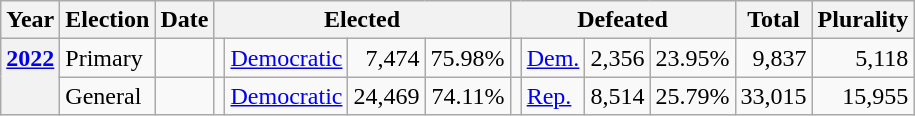<table class="wikitable">
<tr>
<th>Year</th>
<th>Election</th>
<th>Date</th>
<th colspan="4">Elected</th>
<th colspan="4">Defeated</th>
<th>Total</th>
<th>Plurality</th>
</tr>
<tr>
<th rowspan="2" valign="top"><a href='#'>2022</a></th>
<td valign="top">Primary</td>
<td valign="top"></td>
<td valign="top"></td>
<td valign="top" ><a href='#'>Democratic</a></td>
<td align="right" valign="top">7,474</td>
<td align="right" valign="top">75.98%</td>
<td valign="top"></td>
<td valign="top" ><a href='#'>Dem.</a></td>
<td align="right" valign="top">2,356</td>
<td align="right" valign="top">23.95%</td>
<td align="right" valign="top">9,837</td>
<td align="right" valign="top">5,118</td>
</tr>
<tr>
<td valign="top">General</td>
<td valign="top"></td>
<td valign="top"></td>
<td valign="top" ><a href='#'>Democratic</a></td>
<td align="right" valign="top">24,469</td>
<td align="right" valign="top">74.11%</td>
<td valign="top"></td>
<td valign="top" ><a href='#'>Rep.</a></td>
<td align="right" valign="top">8,514</td>
<td align="right" valign="top">25.79%</td>
<td align="right" valign="top">33,015</td>
<td align="right" valign="top">15,955</td>
</tr>
</table>
